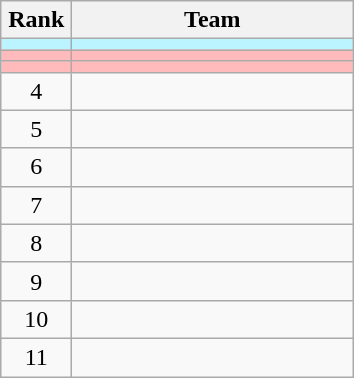<table class="wikitable">
<tr>
<th width=40>Rank</th>
<th width=180>Team</th>
</tr>
<tr bgcolor=#BBF3FF>
<td align=center></td>
<td></td>
</tr>
<tr bgcolor=#FFBBBB>
<td align=center></td>
<td></td>
</tr>
<tr bgcolor=#FFBBBB>
<td align=center></td>
<td></td>
</tr>
<tr>
<td align=center>4</td>
<td></td>
</tr>
<tr>
<td align=center>5</td>
<td></td>
</tr>
<tr>
<td align=center>6</td>
<td></td>
</tr>
<tr>
<td align=center>7</td>
<td></td>
</tr>
<tr>
<td align=center>8</td>
<td></td>
</tr>
<tr>
<td align=center>9</td>
<td></td>
</tr>
<tr>
<td align=center>10</td>
<td></td>
</tr>
<tr>
<td align=center>11</td>
<td></td>
</tr>
</table>
